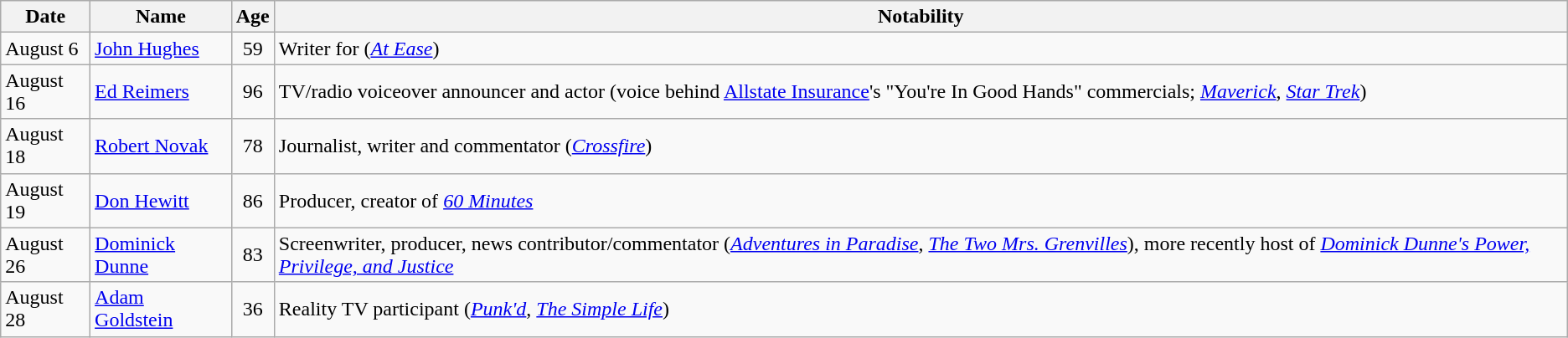<table class="wikitable sortable">
<tr ">
<th>Date</th>
<th>Name</th>
<th>Age</th>
<th class="unsortable">Notability</th>
</tr>
<tr>
<td>August 6</td>
<td><a href='#'>John Hughes</a></td>
<td style="text-align:center;">59</td>
<td>Writer for (<em><a href='#'>At Ease</a></em>)</td>
</tr>
<tr>
<td>August 16</td>
<td><a href='#'>Ed Reimers</a></td>
<td style="text-align:center;">96</td>
<td>TV/radio voiceover announcer and actor (voice behind <a href='#'>Allstate Insurance</a>'s "You're In Good Hands" commercials; <em><a href='#'>Maverick</a></em>, <em><a href='#'>Star Trek</a></em>)</td>
</tr>
<tr>
<td>August 18</td>
<td><a href='#'>Robert Novak</a></td>
<td style="text-align:center;">78</td>
<td>Journalist, writer and commentator (<em><a href='#'>Crossfire</a></em>)</td>
</tr>
<tr>
<td>August 19</td>
<td><a href='#'>Don Hewitt</a></td>
<td style="text-align:center;">86</td>
<td>Producer, creator of <em><a href='#'>60 Minutes</a></em> </td>
</tr>
<tr>
<td>August 26</td>
<td><a href='#'>Dominick Dunne</a></td>
<td style="text-align:center;">83</td>
<td>Screenwriter, producer, news contributor/commentator (<em><a href='#'>Adventures in Paradise</a></em>, <em><a href='#'>The Two Mrs. Grenvilles</a></em>), more recently host of <em><a href='#'>Dominick Dunne's Power, Privilege, and Justice</a></em></td>
</tr>
<tr>
<td>August 28</td>
<td><a href='#'>Adam Goldstein</a></td>
<td style="text-align:center;">36</td>
<td>Reality TV participant (<em><a href='#'>Punk'd</a></em>, <em><a href='#'>The Simple Life</a></em>)</td>
</tr>
</table>
